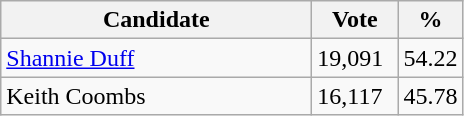<table class="wikitable">
<tr>
<th bgcolor="#DDDDFF" width="200px">Candidate</th>
<th bgcolor="#DDDDFF" width="50px">Vote</th>
<th bgcolor="#DDDDFF" width="30px">%</th>
</tr>
<tr>
<td><a href='#'>Shannie Duff</a></td>
<td>19,091</td>
<td>54.22</td>
</tr>
<tr>
<td>Keith Coombs</td>
<td>16,117</td>
<td>45.78</td>
</tr>
</table>
